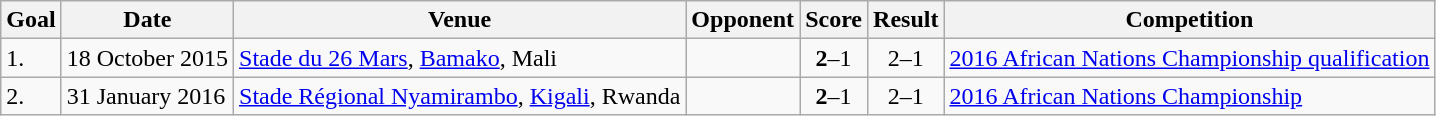<table class="wikitable plainrowheaders sortable">
<tr>
<th>Goal</th>
<th>Date</th>
<th>Venue</th>
<th>Opponent</th>
<th>Score</th>
<th>Result</th>
<th>Competition</th>
</tr>
<tr>
<td>1.</td>
<td>18 October 2015</td>
<td><a href='#'>Stade du 26 Mars</a>, <a href='#'>Bamako</a>, Mali</td>
<td></td>
<td align=center><strong>2</strong>–1</td>
<td align=center>2–1</td>
<td><a href='#'>2016 African Nations Championship qualification</a></td>
</tr>
<tr>
<td>2.</td>
<td>31 January 2016</td>
<td><a href='#'>Stade Régional Nyamirambo</a>, <a href='#'>Kigali</a>, Rwanda</td>
<td></td>
<td align=center><strong>2</strong>–1</td>
<td align=center>2–1</td>
<td><a href='#'>2016 African Nations Championship</a></td>
</tr>
</table>
